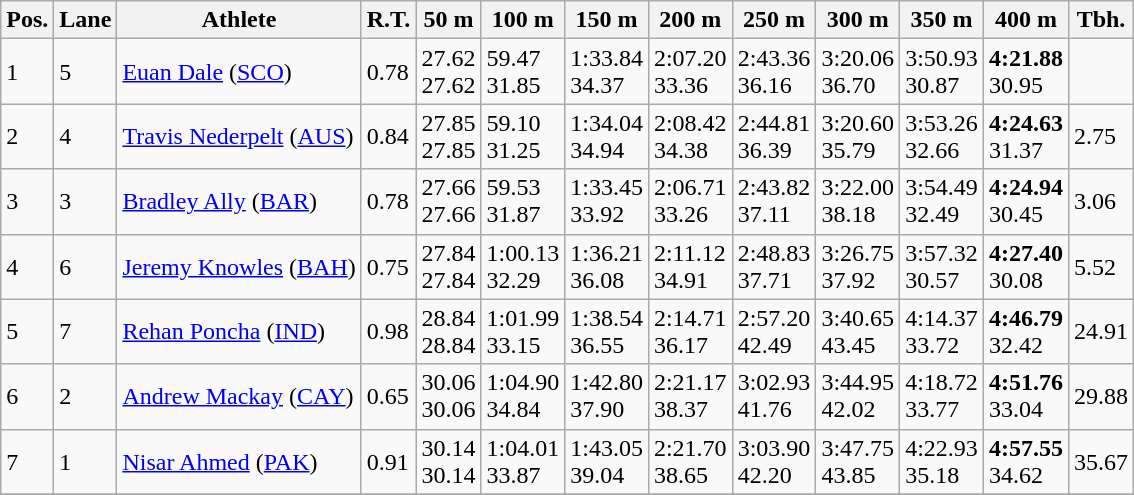<table class="wikitable">
<tr>
<th>Pos.</th>
<th>Lane</th>
<th>Athlete</th>
<th>R.T.</th>
<th>50 m</th>
<th>100 m</th>
<th>150 m</th>
<th>200 m</th>
<th>250 m</th>
<th>300 m</th>
<th>350 m</th>
<th>400 m</th>
<th>Tbh.</th>
</tr>
<tr>
<td>1</td>
<td>5</td>
<td> <a href='#'>Euan Dale</a> (<a href='#'>SCO</a>)</td>
<td>0.78</td>
<td>27.62<br>27.62</td>
<td>59.47<br>31.85</td>
<td>1:33.84<br>34.37</td>
<td>2:07.20<br>33.36</td>
<td>2:43.36<br>36.16</td>
<td>3:20.06<br>36.70</td>
<td>3:50.93<br>30.87</td>
<td><strong>4:21.88</strong><br>30.95</td>
<td> </td>
</tr>
<tr>
<td>2</td>
<td>4</td>
<td> <a href='#'>Travis Nederpelt</a> (<a href='#'>AUS</a>)</td>
<td>0.84</td>
<td>27.85<br>27.85</td>
<td>59.10<br>31.25</td>
<td>1:34.04<br>34.94</td>
<td>2:08.42<br>34.38</td>
<td>2:44.81<br>36.39</td>
<td>3:20.60<br>35.79</td>
<td>3:53.26<br>32.66</td>
<td><strong>4:24.63</strong><br>31.37</td>
<td>2.75</td>
</tr>
<tr>
<td>3</td>
<td>3</td>
<td> <a href='#'>Bradley Ally</a> (<a href='#'>BAR</a>)</td>
<td>0.78</td>
<td>27.66<br>27.66</td>
<td>59.53<br>31.87</td>
<td>1:33.45<br>33.92</td>
<td>2:06.71<br>33.26</td>
<td>2:43.82<br>37.11</td>
<td>3:22.00<br>38.18</td>
<td>3:54.49<br>32.49</td>
<td><strong>4:24.94</strong><br>30.45</td>
<td>3.06</td>
</tr>
<tr>
<td>4</td>
<td>6</td>
<td> <a href='#'>Jeremy Knowles</a> (<a href='#'>BAH</a>)</td>
<td>0.75</td>
<td>27.84<br>27.84</td>
<td>1:00.13<br>32.29</td>
<td>1:36.21<br>36.08</td>
<td>2:11.12<br>34.91</td>
<td>2:48.83<br>37.71</td>
<td>3:26.75<br>37.92</td>
<td>3:57.32<br>30.57</td>
<td><strong>4:27.40</strong><br>30.08</td>
<td>5.52</td>
</tr>
<tr>
<td>5</td>
<td>7</td>
<td> <a href='#'>Rehan Poncha</a> (<a href='#'>IND</a>)</td>
<td>0.98</td>
<td>28.84<br>28.84</td>
<td>1:01.99<br>33.15</td>
<td>1:38.54<br>36.55</td>
<td>2:14.71<br>36.17</td>
<td>2:57.20<br>42.49</td>
<td>3:40.65<br>43.45</td>
<td>4:14.37<br>33.72</td>
<td><strong>4:46.79</strong><br>32.42</td>
<td>24.91</td>
</tr>
<tr>
<td>6</td>
<td>2</td>
<td> <a href='#'>Andrew Mackay</a> (<a href='#'>CAY</a>)</td>
<td>0.65</td>
<td>30.06<br>30.06</td>
<td>1:04.90<br>34.84</td>
<td>1:42.80<br>37.90</td>
<td>2:21.17<br>38.37</td>
<td>3:02.93<br>41.76</td>
<td>3:44.95<br>42.02</td>
<td>4:18.72<br>33.77</td>
<td><strong>4:51.76</strong><br>33.04</td>
<td>29.88</td>
</tr>
<tr>
<td>7</td>
<td>1</td>
<td> <a href='#'>Nisar Ahmed</a> (<a href='#'>PAK</a>)</td>
<td>0.91</td>
<td>30.14<br>30.14</td>
<td>1:04.01<br>33.87</td>
<td>1:43.05<br>39.04</td>
<td>2:21.70<br>38.65</td>
<td>3:03.90<br>42.20</td>
<td>3:47.75<br>43.85</td>
<td>4:22.93<br>35.18</td>
<td><strong>4:57.55</strong><br>34.62</td>
<td>35.67</td>
</tr>
<tr>
</tr>
</table>
